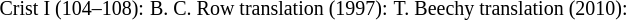<table>
<tr>
<td><small>Crist I (104–108):</small><br></td>
<td><small>B. C. Row translation (1997):</small><br></td>
<td><small>T. Beechy translation (2010):</small><br></td>
</tr>
</table>
